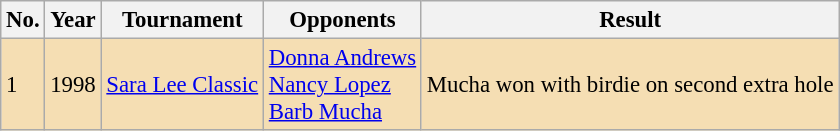<table class="wikitable" style="font-size:95%;">
<tr>
<th>No.</th>
<th>Year</th>
<th>Tournament</th>
<th>Opponents</th>
<th>Result</th>
</tr>
<tr style="background:#F5DEB3;">
<td>1</td>
<td>1998</td>
<td><a href='#'>Sara Lee Classic</a></td>
<td> <a href='#'>Donna Andrews</a><br> <a href='#'>Nancy Lopez</a><br> <a href='#'>Barb Mucha</a></td>
<td>Mucha won with birdie on second extra hole</td>
</tr>
</table>
